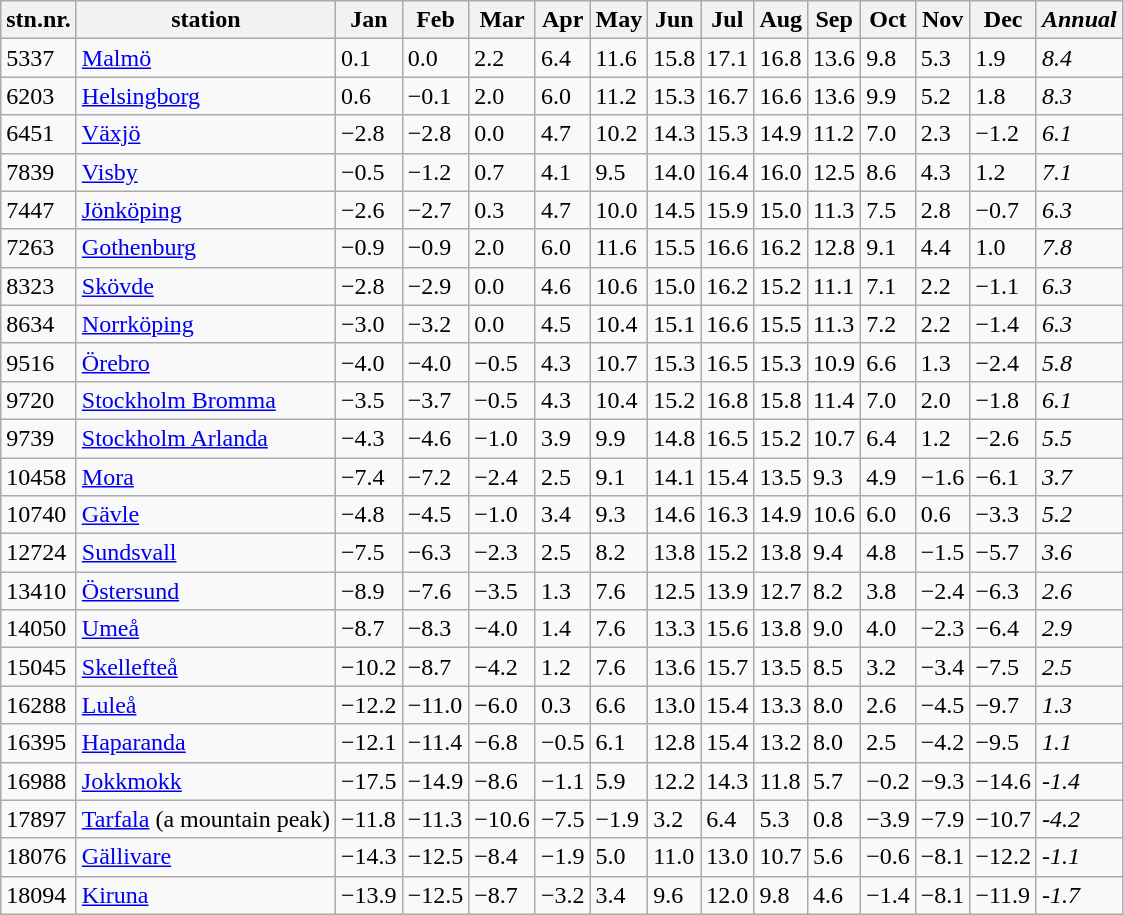<table class="wikitable">
<tr>
<th>stn.nr.</th>
<th>station</th>
<th>Jan</th>
<th>Feb</th>
<th>Mar</th>
<th>Apr</th>
<th>May</th>
<th>Jun</th>
<th>Jul</th>
<th>Aug</th>
<th>Sep</th>
<th>Oct</th>
<th>Nov</th>
<th>Dec</th>
<th><em>Annual</em></th>
</tr>
<tr>
<td>5337</td>
<td><a href='#'>Malmö</a></td>
<td>0.1</td>
<td>0.0</td>
<td>2.2</td>
<td>6.4</td>
<td>11.6</td>
<td>15.8</td>
<td>17.1</td>
<td>16.8</td>
<td>13.6</td>
<td>9.8</td>
<td>5.3</td>
<td>1.9</td>
<td><em>8.4</em></td>
</tr>
<tr>
<td>6203</td>
<td><a href='#'>Helsingborg</a></td>
<td>0.6</td>
<td>−0.1</td>
<td>2.0</td>
<td>6.0</td>
<td>11.2</td>
<td>15.3</td>
<td>16.7</td>
<td>16.6</td>
<td>13.6</td>
<td>9.9</td>
<td>5.2</td>
<td>1.8</td>
<td><em>8.3</em></td>
</tr>
<tr>
<td>6451</td>
<td><a href='#'>Växjö</a></td>
<td>−2.8</td>
<td>−2.8</td>
<td>0.0</td>
<td>4.7</td>
<td>10.2</td>
<td>14.3</td>
<td>15.3</td>
<td>14.9</td>
<td>11.2</td>
<td>7.0</td>
<td>2.3</td>
<td>−1.2</td>
<td><em>6.1</em></td>
</tr>
<tr>
<td>7839</td>
<td><a href='#'>Visby</a></td>
<td>−0.5</td>
<td>−1.2</td>
<td>0.7</td>
<td>4.1</td>
<td>9.5</td>
<td>14.0</td>
<td>16.4</td>
<td>16.0</td>
<td>12.5</td>
<td>8.6</td>
<td>4.3</td>
<td>1.2</td>
<td><em>7.1</em></td>
</tr>
<tr>
<td>7447</td>
<td><a href='#'>Jönköping</a></td>
<td>−2.6</td>
<td>−2.7</td>
<td>0.3</td>
<td>4.7</td>
<td>10.0</td>
<td>14.5</td>
<td>15.9</td>
<td>15.0</td>
<td>11.3</td>
<td>7.5</td>
<td>2.8</td>
<td>−0.7</td>
<td><em>6.3</em></td>
</tr>
<tr>
<td>7263</td>
<td><a href='#'>Gothenburg</a></td>
<td>−0.9</td>
<td>−0.9</td>
<td>2.0</td>
<td>6.0</td>
<td>11.6</td>
<td>15.5</td>
<td>16.6</td>
<td>16.2</td>
<td>12.8</td>
<td>9.1</td>
<td>4.4</td>
<td>1.0</td>
<td><em>7.8</em></td>
</tr>
<tr>
<td>8323</td>
<td><a href='#'>Skövde</a></td>
<td>−2.8</td>
<td>−2.9</td>
<td>0.0</td>
<td>4.6</td>
<td>10.6</td>
<td>15.0</td>
<td>16.2</td>
<td>15.2</td>
<td>11.1</td>
<td>7.1</td>
<td>2.2</td>
<td>−1.1</td>
<td><em>6.3</em></td>
</tr>
<tr>
<td>8634</td>
<td><a href='#'>Norrköping</a></td>
<td>−3.0</td>
<td>−3.2</td>
<td>0.0</td>
<td>4.5</td>
<td>10.4</td>
<td>15.1</td>
<td>16.6</td>
<td>15.5</td>
<td>11.3</td>
<td>7.2</td>
<td>2.2</td>
<td>−1.4</td>
<td><em>6.3</em></td>
</tr>
<tr>
<td>9516</td>
<td><a href='#'>Örebro</a></td>
<td>−4.0</td>
<td>−4.0</td>
<td>−0.5</td>
<td>4.3</td>
<td>10.7</td>
<td>15.3</td>
<td>16.5</td>
<td>15.3</td>
<td>10.9</td>
<td>6.6</td>
<td>1.3</td>
<td>−2.4</td>
<td><em>5.8</em></td>
</tr>
<tr>
<td>9720</td>
<td><a href='#'>Stockholm Bromma</a></td>
<td>−3.5</td>
<td>−3.7</td>
<td>−0.5</td>
<td>4.3</td>
<td>10.4</td>
<td>15.2</td>
<td>16.8</td>
<td>15.8</td>
<td>11.4</td>
<td>7.0</td>
<td>2.0</td>
<td>−1.8</td>
<td><em>6.1</em></td>
</tr>
<tr>
<td>9739</td>
<td><a href='#'>Stockholm Arlanda</a></td>
<td>−4.3</td>
<td>−4.6</td>
<td>−1.0</td>
<td>3.9</td>
<td>9.9</td>
<td>14.8</td>
<td>16.5</td>
<td>15.2</td>
<td>10.7</td>
<td>6.4</td>
<td>1.2</td>
<td>−2.6</td>
<td><em>5.5</em></td>
</tr>
<tr>
<td>10458</td>
<td><a href='#'>Mora</a></td>
<td>−7.4</td>
<td>−7.2</td>
<td>−2.4</td>
<td>2.5</td>
<td>9.1</td>
<td>14.1</td>
<td>15.4</td>
<td>13.5</td>
<td>9.3</td>
<td>4.9</td>
<td>−1.6</td>
<td>−6.1</td>
<td><em>3.7</em></td>
</tr>
<tr>
<td>10740</td>
<td><a href='#'>Gävle</a></td>
<td>−4.8</td>
<td>−4.5</td>
<td>−1.0</td>
<td>3.4</td>
<td>9.3</td>
<td>14.6</td>
<td>16.3</td>
<td>14.9</td>
<td>10.6</td>
<td>6.0</td>
<td>0.6</td>
<td>−3.3</td>
<td><em>5.2</em></td>
</tr>
<tr>
<td>12724</td>
<td><a href='#'>Sundsvall</a></td>
<td>−7.5</td>
<td>−6.3</td>
<td>−2.3</td>
<td>2.5</td>
<td>8.2</td>
<td>13.8</td>
<td>15.2</td>
<td>13.8</td>
<td>9.4</td>
<td>4.8</td>
<td>−1.5</td>
<td>−5.7</td>
<td><em>3.6</em></td>
</tr>
<tr>
<td>13410</td>
<td><a href='#'>Östersund</a></td>
<td>−8.9</td>
<td>−7.6</td>
<td>−3.5</td>
<td>1.3</td>
<td>7.6</td>
<td>12.5</td>
<td>13.9</td>
<td>12.7</td>
<td>8.2</td>
<td>3.8</td>
<td>−2.4</td>
<td>−6.3</td>
<td><em>2.6</em></td>
</tr>
<tr>
<td>14050</td>
<td><a href='#'>Umeå</a></td>
<td>−8.7</td>
<td>−8.3</td>
<td>−4.0</td>
<td>1.4</td>
<td>7.6</td>
<td>13.3</td>
<td>15.6</td>
<td>13.8</td>
<td>9.0</td>
<td>4.0</td>
<td>−2.3</td>
<td>−6.4</td>
<td><em>2.9</em></td>
</tr>
<tr>
<td>15045</td>
<td><a href='#'>Skellefteå</a></td>
<td>−10.2</td>
<td>−8.7</td>
<td>−4.2</td>
<td>1.2</td>
<td>7.6</td>
<td>13.6</td>
<td>15.7</td>
<td>13.5</td>
<td>8.5</td>
<td>3.2</td>
<td>−3.4</td>
<td>−7.5</td>
<td><em>2.5</em></td>
</tr>
<tr>
<td>16288</td>
<td><a href='#'>Luleå</a></td>
<td>−12.2</td>
<td>−11.0</td>
<td>−6.0</td>
<td>0.3</td>
<td>6.6</td>
<td>13.0</td>
<td>15.4</td>
<td>13.3</td>
<td>8.0</td>
<td>2.6</td>
<td>−4.5</td>
<td>−9.7</td>
<td><em>1.3</em></td>
</tr>
<tr>
<td>16395</td>
<td><a href='#'>Haparanda</a></td>
<td>−12.1</td>
<td>−11.4</td>
<td>−6.8</td>
<td>−0.5</td>
<td>6.1</td>
<td>12.8</td>
<td>15.4</td>
<td>13.2</td>
<td>8.0</td>
<td>2.5</td>
<td>−4.2</td>
<td>−9.5</td>
<td><em>1.1</em></td>
</tr>
<tr>
<td>16988</td>
<td><a href='#'>Jokkmokk</a></td>
<td>−17.5</td>
<td>−14.9</td>
<td>−8.6</td>
<td>−1.1</td>
<td>5.9</td>
<td>12.2</td>
<td>14.3</td>
<td>11.8</td>
<td>5.7</td>
<td>−0.2</td>
<td>−9.3</td>
<td>−14.6</td>
<td><em>-1.4</em></td>
</tr>
<tr>
<td>17897</td>
<td><a href='#'>Tarfala</a> (a mountain peak)</td>
<td>−11.8</td>
<td>−11.3</td>
<td>−10.6</td>
<td>−7.5</td>
<td>−1.9</td>
<td>3.2</td>
<td>6.4</td>
<td>5.3</td>
<td>0.8</td>
<td>−3.9</td>
<td>−7.9</td>
<td>−10.7</td>
<td><em>-4.2</em></td>
</tr>
<tr>
<td>18076</td>
<td><a href='#'>Gällivare</a></td>
<td>−14.3</td>
<td>−12.5</td>
<td>−8.4</td>
<td>−1.9</td>
<td>5.0</td>
<td>11.0</td>
<td>13.0</td>
<td>10.7</td>
<td>5.6</td>
<td>−0.6</td>
<td>−8.1</td>
<td>−12.2</td>
<td><em>-1.1</em></td>
</tr>
<tr>
<td>18094</td>
<td><a href='#'>Kiruna</a></td>
<td>−13.9</td>
<td>−12.5</td>
<td>−8.7</td>
<td>−3.2</td>
<td>3.4</td>
<td>9.6</td>
<td>12.0</td>
<td>9.8</td>
<td>4.6</td>
<td>−1.4</td>
<td>−8.1</td>
<td>−11.9</td>
<td><em>-1.7</em></td>
</tr>
</table>
